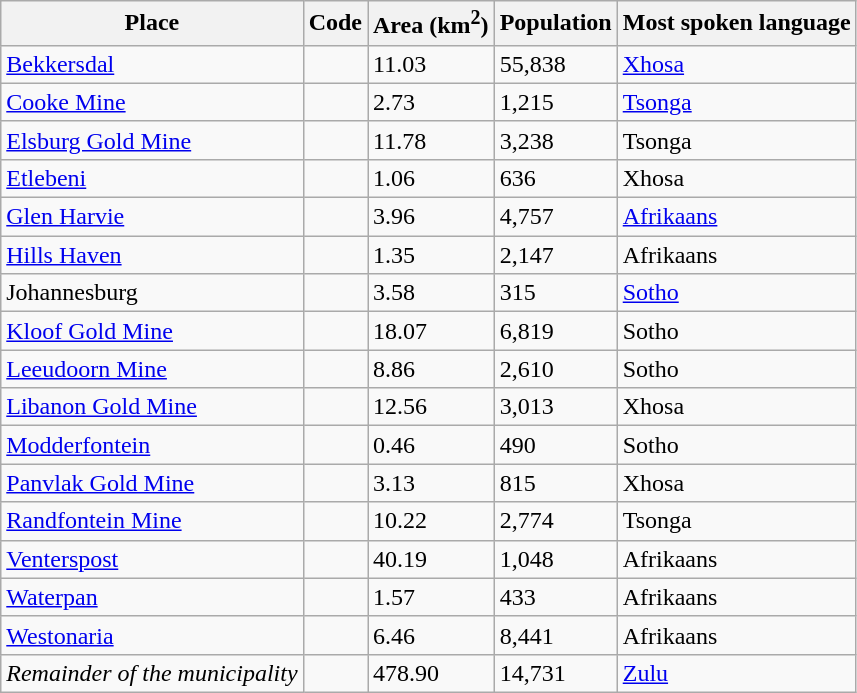<table class="wikitable sortable">
<tr>
<th>Place</th>
<th>Code</th>
<th>Area (km<sup>2</sup>)</th>
<th>Population</th>
<th>Most spoken language</th>
</tr>
<tr>
<td><a href='#'>Bekkersdal</a></td>
<td></td>
<td>11.03</td>
<td>55,838</td>
<td><a href='#'>Xhosa</a></td>
</tr>
<tr>
<td><a href='#'>Cooke Mine</a></td>
<td></td>
<td>2.73</td>
<td>1,215</td>
<td><a href='#'>Tsonga</a></td>
</tr>
<tr>
<td><a href='#'>Elsburg Gold Mine</a></td>
<td></td>
<td>11.78</td>
<td>3,238</td>
<td>Tsonga</td>
</tr>
<tr>
<td><a href='#'>Etlebeni</a></td>
<td></td>
<td>1.06</td>
<td>636</td>
<td>Xhosa</td>
</tr>
<tr>
<td><a href='#'>Glen Harvie</a></td>
<td></td>
<td>3.96</td>
<td>4,757</td>
<td><a href='#'>Afrikaans</a></td>
</tr>
<tr>
<td><a href='#'>Hills Haven</a></td>
<td></td>
<td>1.35</td>
<td>2,147</td>
<td>Afrikaans</td>
</tr>
<tr>
<td>Johannesburg</td>
<td></td>
<td>3.58</td>
<td>315</td>
<td><a href='#'>Sotho</a></td>
</tr>
<tr>
<td><a href='#'>Kloof Gold Mine</a></td>
<td></td>
<td>18.07</td>
<td>6,819</td>
<td>Sotho</td>
</tr>
<tr>
<td><a href='#'>Leeudoorn Mine</a></td>
<td></td>
<td>8.86</td>
<td>2,610</td>
<td>Sotho</td>
</tr>
<tr>
<td><a href='#'>Libanon Gold Mine</a></td>
<td></td>
<td>12.56</td>
<td>3,013</td>
<td>Xhosa</td>
</tr>
<tr>
<td><a href='#'>Modderfontein</a></td>
<td></td>
<td>0.46</td>
<td>490</td>
<td>Sotho</td>
</tr>
<tr>
<td><a href='#'>Panvlak Gold Mine</a></td>
<td></td>
<td>3.13</td>
<td>815</td>
<td>Xhosa</td>
</tr>
<tr>
<td><a href='#'>Randfontein Mine</a></td>
<td></td>
<td>10.22</td>
<td>2,774</td>
<td>Tsonga</td>
</tr>
<tr>
<td><a href='#'>Venterspost</a></td>
<td></td>
<td>40.19</td>
<td>1,048</td>
<td>Afrikaans</td>
</tr>
<tr>
<td><a href='#'>Waterpan</a></td>
<td></td>
<td>1.57</td>
<td>433</td>
<td>Afrikaans</td>
</tr>
<tr>
<td><a href='#'>Westonaria</a></td>
<td></td>
<td>6.46</td>
<td>8,441</td>
<td>Afrikaans</td>
</tr>
<tr>
<td><em>Remainder of the municipality</em></td>
<td></td>
<td>478.90</td>
<td>14,731</td>
<td><a href='#'>Zulu</a></td>
</tr>
</table>
